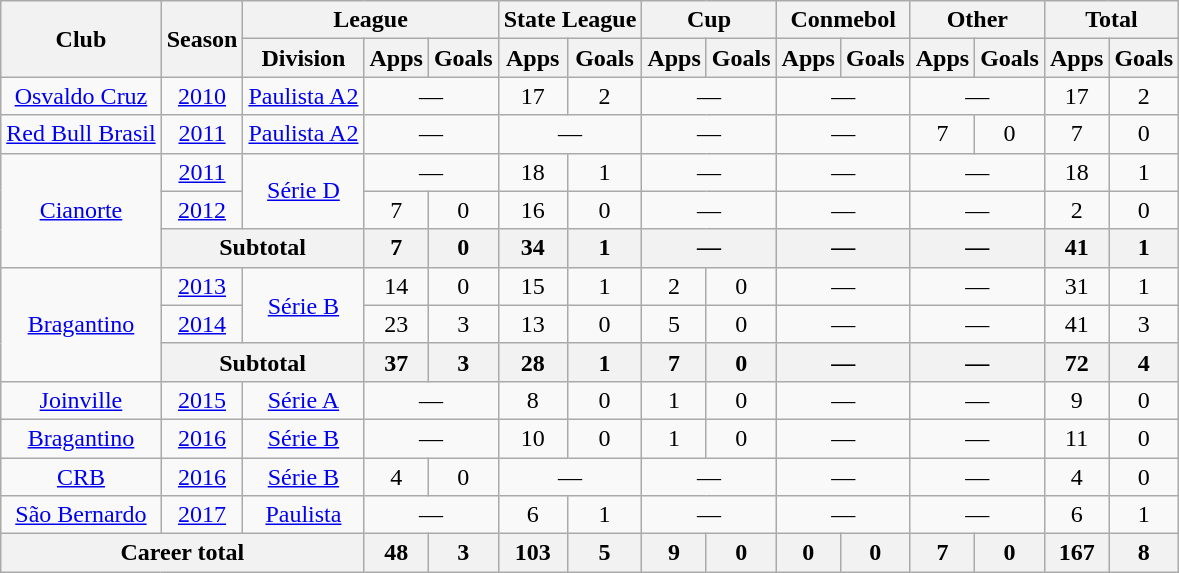<table class="wikitable" style="text-align: center;">
<tr>
<th rowspan="2">Club</th>
<th rowspan="2">Season</th>
<th colspan="3">League</th>
<th colspan="2">State League</th>
<th colspan="2">Cup</th>
<th colspan="2">Conmebol</th>
<th colspan="2">Other</th>
<th colspan="2">Total</th>
</tr>
<tr>
<th>Division</th>
<th>Apps</th>
<th>Goals</th>
<th>Apps</th>
<th>Goals</th>
<th>Apps</th>
<th>Goals</th>
<th>Apps</th>
<th>Goals</th>
<th>Apps</th>
<th>Goals</th>
<th>Apps</th>
<th>Goals</th>
</tr>
<tr>
<td valign="center"><a href='#'>Osvaldo Cruz</a></td>
<td><a href='#'>2010</a></td>
<td><a href='#'>Paulista A2</a></td>
<td colspan="2">—</td>
<td>17</td>
<td>2</td>
<td colspan="2">—</td>
<td colspan="2">—</td>
<td colspan="2">—</td>
<td>17</td>
<td>2</td>
</tr>
<tr>
<td valign="center"><a href='#'>Red Bull Brasil</a></td>
<td><a href='#'>2011</a></td>
<td><a href='#'>Paulista A2</a></td>
<td colspan="2">—</td>
<td colspan="2">—</td>
<td colspan="2">—</td>
<td colspan="2">—</td>
<td>7</td>
<td>0</td>
<td>7</td>
<td>0</td>
</tr>
<tr>
<td rowspan=3 valign="center"><a href='#'>Cianorte</a></td>
<td><a href='#'>2011</a></td>
<td rowspan=2><a href='#'>Série D</a></td>
<td colspan="2">—</td>
<td>18</td>
<td>1</td>
<td colspan="2">—</td>
<td colspan="2">—</td>
<td colspan="2">—</td>
<td>18</td>
<td>1</td>
</tr>
<tr>
<td><a href='#'>2012</a></td>
<td>7</td>
<td>0</td>
<td>16</td>
<td>0</td>
<td colspan="2">—</td>
<td colspan="2">—</td>
<td colspan="2">—</td>
<td>2</td>
<td>0</td>
</tr>
<tr>
<th colspan="2"><strong>Subtotal</strong></th>
<th>7</th>
<th>0</th>
<th>34</th>
<th>1</th>
<th colspan="2">—</th>
<th colspan="2">—</th>
<th colspan="2">—</th>
<th>41</th>
<th>1</th>
</tr>
<tr>
<td rowspan=3 valign="center"><a href='#'>Bragantino</a></td>
<td><a href='#'>2013</a></td>
<td rowspan=2><a href='#'>Série B</a></td>
<td>14</td>
<td>0</td>
<td>15</td>
<td>1</td>
<td>2</td>
<td>0</td>
<td colspan="2">—</td>
<td colspan="2">—</td>
<td>31</td>
<td>1</td>
</tr>
<tr>
<td><a href='#'>2014</a></td>
<td>23</td>
<td>3</td>
<td>13</td>
<td>0</td>
<td>5</td>
<td>0</td>
<td colspan="2">—</td>
<td colspan="2">—</td>
<td>41</td>
<td>3</td>
</tr>
<tr>
<th colspan="2"><strong>Subtotal</strong></th>
<th>37</th>
<th>3</th>
<th>28</th>
<th>1</th>
<th>7</th>
<th>0</th>
<th colspan="2">—</th>
<th colspan="2">—</th>
<th>72</th>
<th>4</th>
</tr>
<tr>
<td valign="center"><a href='#'>Joinville</a></td>
<td><a href='#'>2015</a></td>
<td><a href='#'>Série A</a></td>
<td colspan="2">—</td>
<td>8</td>
<td>0</td>
<td>1</td>
<td>0</td>
<td colspan="2">—</td>
<td colspan="2">—</td>
<td>9</td>
<td>0</td>
</tr>
<tr>
<td valign="center"><a href='#'>Bragantino</a></td>
<td><a href='#'>2016</a></td>
<td><a href='#'>Série B</a></td>
<td colspan="2">—</td>
<td>10</td>
<td>0</td>
<td>1</td>
<td>0</td>
<td colspan="2">—</td>
<td colspan="2">—</td>
<td>11</td>
<td>0</td>
</tr>
<tr>
<td valign="center"><a href='#'>CRB</a></td>
<td><a href='#'>2016</a></td>
<td><a href='#'>Série B</a></td>
<td>4</td>
<td>0</td>
<td colspan="2">—</td>
<td colspan="2">—</td>
<td colspan="2">—</td>
<td colspan="2">—</td>
<td>4</td>
<td>0</td>
</tr>
<tr>
<td valign="center"><a href='#'>São Bernardo</a></td>
<td><a href='#'>2017</a></td>
<td><a href='#'>Paulista</a></td>
<td colspan="2">—</td>
<td>6</td>
<td>1</td>
<td colspan="2">—</td>
<td colspan="2">—</td>
<td colspan="2">—</td>
<td>6</td>
<td>1</td>
</tr>
<tr>
<th colspan="3"><strong>Career total</strong></th>
<th>48</th>
<th>3</th>
<th>103</th>
<th>5</th>
<th>9</th>
<th>0</th>
<th>0</th>
<th>0</th>
<th>7</th>
<th>0</th>
<th>167</th>
<th>8</th>
</tr>
</table>
